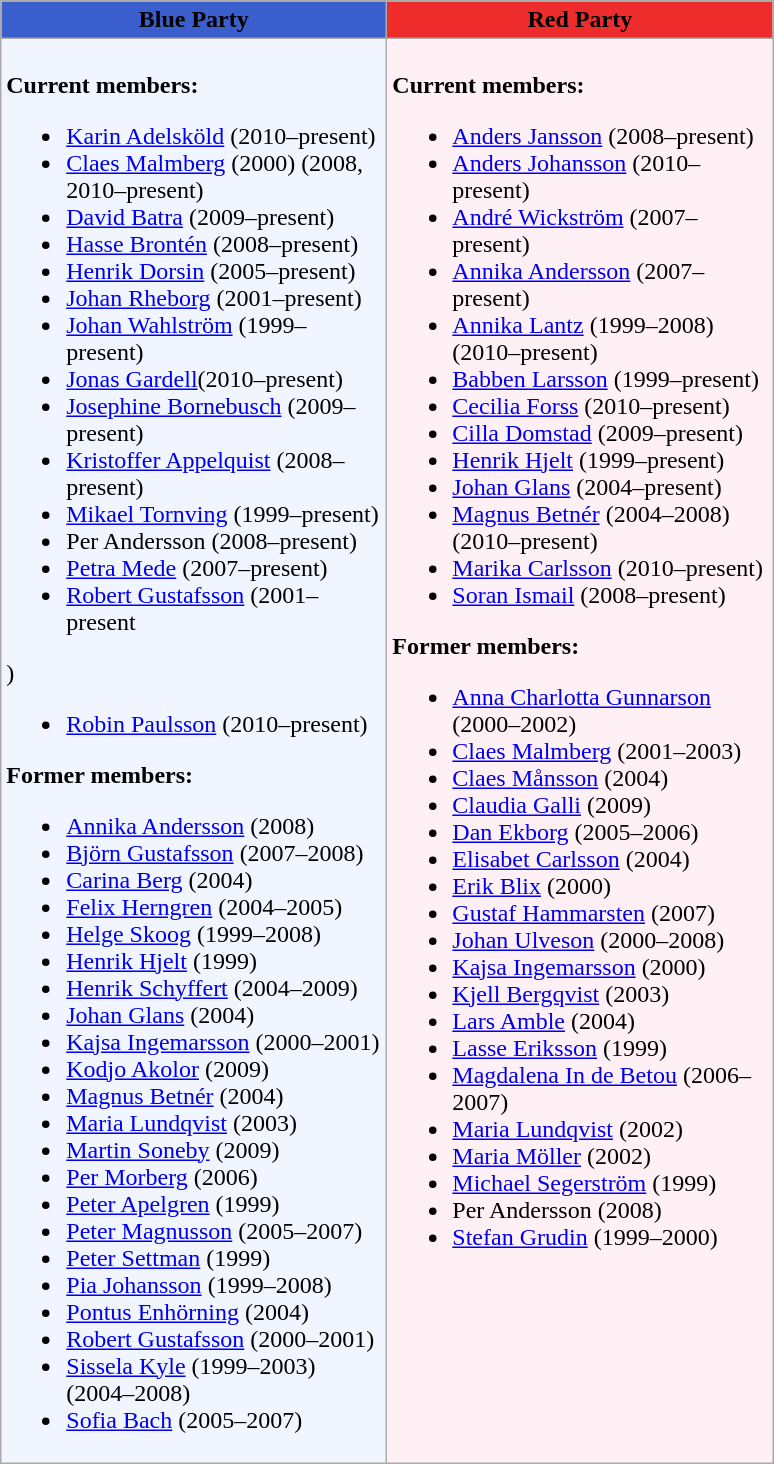<table class=wikitable>
<tr style="text-align:center;">
<td style="width:250px; background:#3a5fcd;"><span><strong>Blue Party</strong></span></td>
<td style="width:250px; background:#ee2c2c;"><span><strong>Red Party</strong></span></td>
</tr>
<tr>
<td style="vertical-align:top; background:#f0f5ff;"><br><strong>Current members:<br></strong><ul><li><a href='#'>Karin Adelsköld</a> (2010–present)</li><li><a href='#'>Claes Malmberg</a> (2000) (2008, 2010–present)</li><li><a href='#'>David Batra</a> (2009–present)</li><li><a href='#'>Hasse Brontén</a> (2008–present)</li><li><a href='#'>Henrik Dorsin</a> (2005–present)</li><li><a href='#'>Johan Rheborg</a> (2001–present)</li><li><a href='#'>Johan Wahlström</a> (1999–present)</li><li><a href='#'>Jonas Gardell</a>(2010–present)</li><li><a href='#'>Josephine Bornebusch</a> (2009–present)</li><li><a href='#'>Kristoffer Appelquist</a> (2008–present)</li><li><a href='#'>Mikael Tornving</a> (1999–present)</li><li>Per Andersson (2008–present)</li><li><a href='#'>Petra Mede</a> (2007–present)</li><li><a href='#'>Robert Gustafsson</a> (2001–present</li></ul>)<ul><li><a href='#'>Robin Paulsson</a> (2010–present)</li></ul><strong>Former members:<br></strong><ul><li><a href='#'>Annika Andersson</a> (2008)</li><li><a href='#'>Björn Gustafsson</a> (2007–2008)</li><li><a href='#'>Carina Berg</a> (2004)</li><li><a href='#'>Felix Herngren</a> (2004–2005)</li><li><a href='#'>Helge Skoog</a> (1999–2008)</li><li><a href='#'>Henrik Hjelt</a> (1999)</li><li><a href='#'>Henrik Schyffert</a> (2004–2009)</li><li><a href='#'>Johan Glans</a> (2004)</li><li><a href='#'>Kajsa Ingemarsson</a> (2000–2001)</li><li><a href='#'>Kodjo Akolor</a> (2009)</li><li><a href='#'>Magnus Betnér</a> (2004)</li><li><a href='#'>Maria Lundqvist</a> (2003)</li><li><a href='#'>Martin Soneby</a> (2009)</li><li><a href='#'>Per Morberg</a> (2006)</li><li><a href='#'>Peter Apelgren</a> (1999)</li><li><a href='#'>Peter Magnusson</a> (2005–2007)</li><li><a href='#'>Peter Settman</a> (1999)</li><li><a href='#'>Pia Johansson</a> (1999–2008)</li><li><a href='#'>Pontus Enhörning</a> (2004)</li><li><a href='#'>Robert Gustafsson</a> (2000–2001)</li><li><a href='#'>Sissela Kyle</a> (1999–2003) (2004–2008)</li><li><a href='#'>Sofia Bach</a> (2005–2007)</li></ul></td>
<td style="vertical-align:top; background:#fff0f5;"><br><strong>Current members: <br></strong><ul><li><a href='#'>Anders Jansson</a> (2008–present)</li><li><a href='#'>Anders Johansson</a> (2010–present)</li><li><a href='#'>André Wickström</a> (2007–present)</li><li><a href='#'>Annika Andersson</a> (2007–present)</li><li><a href='#'>Annika Lantz</a> (1999–2008) (2010–present)</li><li><a href='#'>Babben Larsson</a> (1999–present)</li><li><a href='#'>Cecilia Forss</a> (2010–present)</li><li><a href='#'>Cilla Domstad</a> (2009–present)</li><li><a href='#'>Henrik Hjelt</a> (1999–present)</li><li><a href='#'>Johan Glans</a> (2004–present)</li><li><a href='#'>Magnus Betnér</a> (2004–2008) (2010–present)</li><li><a href='#'>Marika Carlsson</a> (2010–present)</li><li><a href='#'>Soran Ismail</a> (2008–present)</li></ul><strong>Former members:<br></strong><ul><li><a href='#'>Anna Charlotta Gunnarson</a> (2000–2002)</li><li><a href='#'>Claes Malmberg</a> (2001–2003)</li><li><a href='#'>Claes Månsson</a> (2004)</li><li><a href='#'>Claudia Galli</a> (2009)</li><li><a href='#'>Dan Ekborg</a> (2005–2006)</li><li><a href='#'>Elisabet Carlsson</a> (2004)</li><li><a href='#'>Erik Blix</a> (2000)</li><li><a href='#'>Gustaf Hammarsten</a> (2007)</li><li><a href='#'>Johan Ulveson</a> (2000–2008)</li><li><a href='#'>Kajsa Ingemarsson</a> (2000)</li><li><a href='#'>Kjell Bergqvist</a> (2003)</li><li><a href='#'>Lars Amble</a> (2004)</li><li><a href='#'>Lasse Eriksson</a> (1999)</li><li><a href='#'>Magdalena In de Betou</a> (2006–2007)</li><li><a href='#'>Maria Lundqvist</a> (2002)</li><li><a href='#'>Maria Möller</a> (2002)</li><li><a href='#'>Michael Segerström</a> (1999)</li><li>Per Andersson (2008)</li><li><a href='#'>Stefan Grudin</a> (1999–2000)</li></ul></td>
</tr>
</table>
